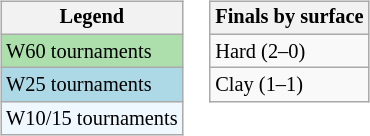<table>
<tr valign=top>
<td><br><table class="wikitable" style="font-size:85%;">
<tr>
<th>Legend</th>
</tr>
<tr style="background:#addfad;">
<td>W60 tournaments</td>
</tr>
<tr style="background:lightblue;">
<td>W25 tournaments</td>
</tr>
<tr style="background:#f0f8ff;">
<td>W10/15 tournaments</td>
</tr>
</table>
</td>
<td><br><table class="wikitable" style="font-size:85%;">
<tr>
<th>Finals by surface</th>
</tr>
<tr>
<td>Hard (2–0)</td>
</tr>
<tr>
<td>Clay (1–1)</td>
</tr>
</table>
</td>
</tr>
</table>
